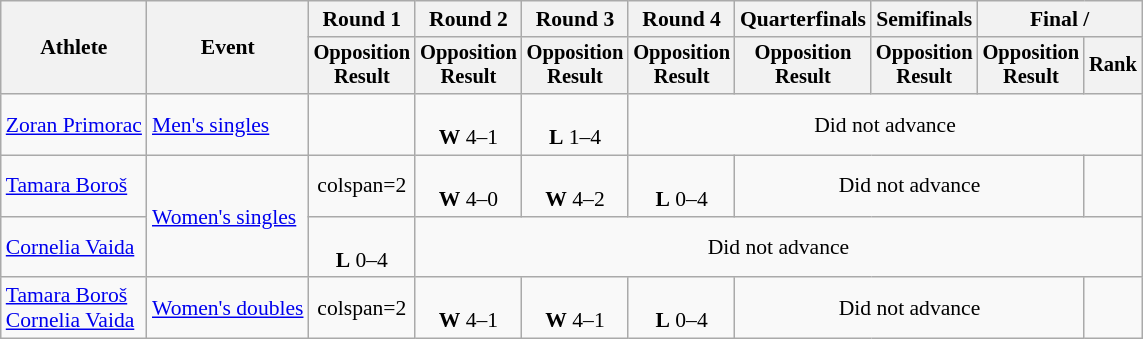<table class="wikitable" style="font-size:90%">
<tr>
<th rowspan="2">Athlete</th>
<th rowspan="2">Event</th>
<th>Round 1</th>
<th>Round 2</th>
<th>Round 3</th>
<th>Round 4</th>
<th>Quarterfinals</th>
<th>Semifinals</th>
<th colspan=2>Final / </th>
</tr>
<tr style="font-size:95%">
<th>Opposition<br>Result</th>
<th>Opposition<br>Result</th>
<th>Opposition<br>Result</th>
<th>Opposition<br>Result</th>
<th>Opposition<br>Result</th>
<th>Opposition<br>Result</th>
<th>Opposition<br>Result</th>
<th>Rank</th>
</tr>
<tr align=center>
<td align=left><a href='#'>Zoran Primorac</a></td>
<td align=left><a href='#'>Men's singles</a></td>
<td></td>
<td><br><strong>W</strong> 4–1</td>
<td><br><strong>L</strong> 1–4</td>
<td colspan=5>Did not advance</td>
</tr>
<tr align=center>
<td align=left><a href='#'>Tamara Boroš</a></td>
<td align=left rowspan=2><a href='#'>Women's singles</a></td>
<td>colspan=2 </td>
<td><br><strong>W</strong> 4–0</td>
<td><br><strong>W</strong> 4–2</td>
<td><br><strong>L</strong> 0–4</td>
<td colspan=3>Did not advance</td>
</tr>
<tr align=center>
<td align=left><a href='#'>Cornelia Vaida</a></td>
<td><br><strong>L</strong> 0–4</td>
<td colspan=7>Did not advance</td>
</tr>
<tr align=center>
<td align=left><a href='#'>Tamara Boroš</a><br><a href='#'>Cornelia Vaida</a></td>
<td align=left><a href='#'>Women's doubles</a></td>
<td>colspan=2 </td>
<td><br><strong>W</strong> 4–1</td>
<td><br><strong>W</strong> 4–1</td>
<td><br><strong>L</strong> 0–4</td>
<td colspan=3>Did not advance</td>
</tr>
</table>
